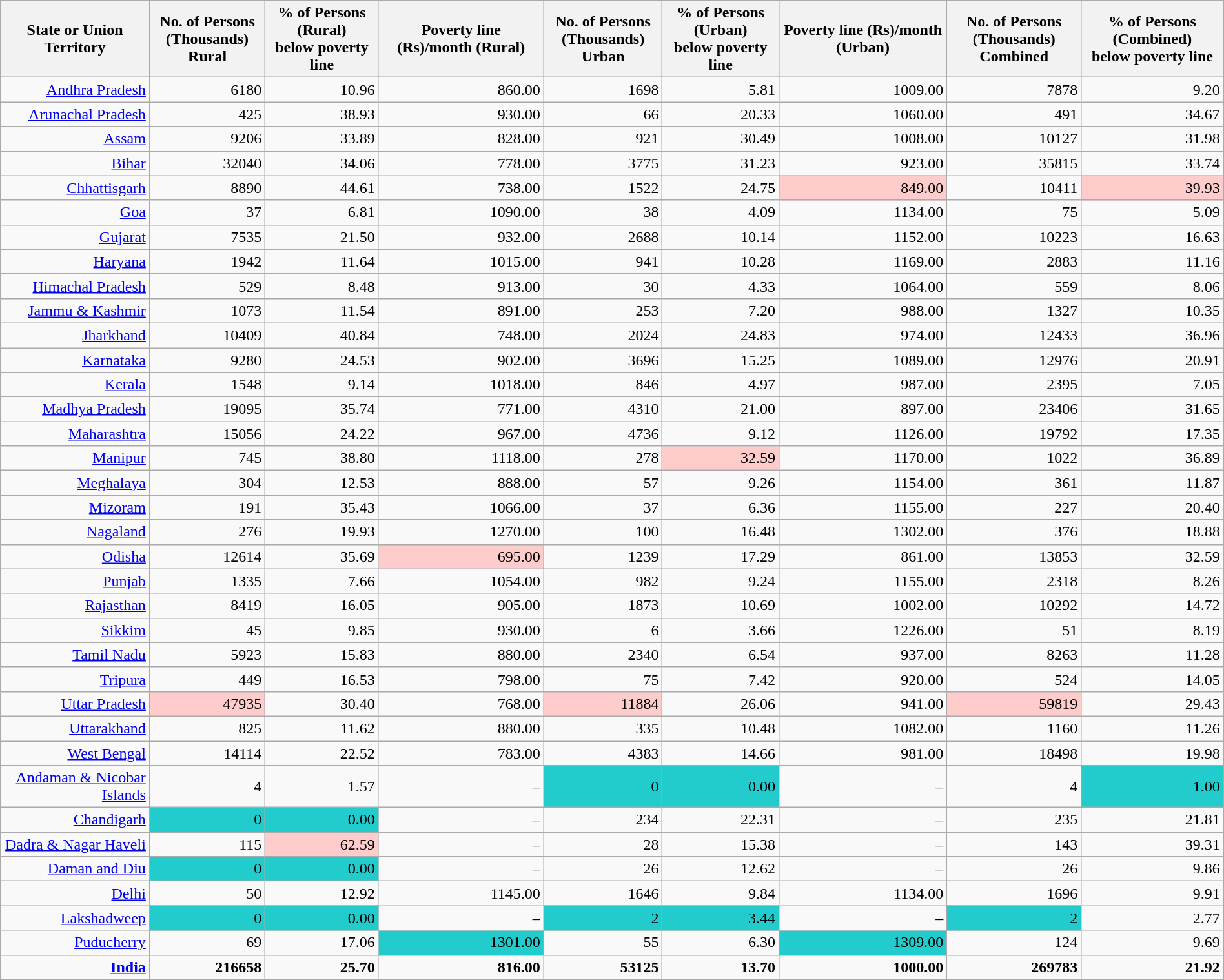<table class="wikitable sortable collapsible" style="margin-left:auto;margin-right:auto;text-align: right">
<tr>
<th>State or Union Territory</th>
<th>No. of Persons<br>(Thousands) Rural</th>
<th>% of Persons (Rural)<br>below poverty line</th>
<th>Poverty line (Rs)/month (Rural)</th>
<th>No. of Persons<br>(Thousands) Urban</th>
<th>% of Persons (Urban)<br>below poverty line</th>
<th>Poverty line (Rs)/month (Urban)</th>
<th>No. of Persons<br>(Thousands) Combined</th>
<th>% of Persons (Combined)<br>below poverty line</th>
</tr>
<tr>
<td><a href='#'>Andhra Pradesh</a></td>
<td>6180</td>
<td>10.96</td>
<td>860.00</td>
<td>1698</td>
<td>5.81</td>
<td>1009.00</td>
<td>7878</td>
<td>9.20</td>
</tr>
<tr>
<td><a href='#'>Arunachal Pradesh</a></td>
<td>425</td>
<td>38.93</td>
<td>930.00</td>
<td>66</td>
<td>20.33</td>
<td>1060.00</td>
<td>491</td>
<td>34.67</td>
</tr>
<tr>
<td><a href='#'>Assam</a></td>
<td>9206</td>
<td>33.89</td>
<td>828.00</td>
<td>921</td>
<td>30.49</td>
<td>1008.00</td>
<td>10127</td>
<td>31.98</td>
</tr>
<tr>
<td><a href='#'>Bihar</a></td>
<td>32040</td>
<td>34.06</td>
<td>778.00</td>
<td>3775</td>
<td>31.23</td>
<td>923.00</td>
<td>35815</td>
<td>33.74</td>
</tr>
<tr>
<td><a href='#'>Chhattisgarh</a></td>
<td>8890</td>
<td>44.61</td>
<td>738.00</td>
<td>1522</td>
<td>24.75</td>
<td style="background:#fcc;">849.00</td>
<td>10411</td>
<td style="background:#fcc;">39.93</td>
</tr>
<tr>
<td><a href='#'>Goa</a></td>
<td>37</td>
<td>6.81</td>
<td>1090.00</td>
<td>38</td>
<td>4.09</td>
<td>1134.00</td>
<td>75</td>
<td>5.09</td>
</tr>
<tr>
<td><a href='#'>Gujarat</a></td>
<td>7535</td>
<td>21.50</td>
<td>932.00</td>
<td>2688</td>
<td>10.14</td>
<td>1152.00</td>
<td>10223</td>
<td>16.63</td>
</tr>
<tr>
<td><a href='#'>Haryana</a></td>
<td>1942</td>
<td>11.64</td>
<td>1015.00</td>
<td>941</td>
<td>10.28</td>
<td>1169.00</td>
<td>2883</td>
<td>11.16</td>
</tr>
<tr>
<td><a href='#'>Himachal Pradesh</a></td>
<td>529</td>
<td>8.48</td>
<td>913.00</td>
<td>30</td>
<td>4.33</td>
<td>1064.00</td>
<td>559</td>
<td>8.06</td>
</tr>
<tr>
<td><a href='#'>Jammu & Kashmir</a></td>
<td>1073</td>
<td>11.54</td>
<td>891.00</td>
<td>253</td>
<td>7.20</td>
<td>988.00</td>
<td>1327</td>
<td>10.35</td>
</tr>
<tr>
<td><a href='#'>Jharkhand</a></td>
<td>10409</td>
<td>40.84</td>
<td>748.00</td>
<td>2024</td>
<td>24.83</td>
<td>974.00</td>
<td>12433</td>
<td>36.96</td>
</tr>
<tr>
<td><a href='#'>Karnataka</a></td>
<td>9280</td>
<td>24.53</td>
<td>902.00</td>
<td>3696</td>
<td>15.25</td>
<td>1089.00</td>
<td>12976</td>
<td>20.91</td>
</tr>
<tr>
<td><a href='#'>Kerala</a></td>
<td>1548</td>
<td>9.14</td>
<td>1018.00</td>
<td>846</td>
<td>4.97</td>
<td>987.00</td>
<td>2395</td>
<td>7.05</td>
</tr>
<tr>
<td><a href='#'>Madhya Pradesh</a></td>
<td>19095</td>
<td>35.74</td>
<td>771.00</td>
<td>4310</td>
<td>21.00</td>
<td>897.00</td>
<td>23406</td>
<td>31.65</td>
</tr>
<tr>
<td><a href='#'>Maharashtra</a></td>
<td>15056</td>
<td>24.22</td>
<td>967.00</td>
<td>4736</td>
<td>9.12</td>
<td>1126.00</td>
<td>19792</td>
<td>17.35</td>
</tr>
<tr>
<td><a href='#'>Manipur</a></td>
<td>745</td>
<td>38.80</td>
<td>1118.00</td>
<td>278</td>
<td style="background:#fcc;">32.59</td>
<td>1170.00</td>
<td>1022</td>
<td>36.89</td>
</tr>
<tr>
<td><a href='#'>Meghalaya</a></td>
<td>304</td>
<td>12.53</td>
<td>888.00</td>
<td>57</td>
<td>9.26</td>
<td>1154.00</td>
<td>361</td>
<td>11.87</td>
</tr>
<tr>
<td><a href='#'>Mizoram</a></td>
<td>191</td>
<td>35.43</td>
<td>1066.00</td>
<td>37</td>
<td>6.36</td>
<td>1155.00</td>
<td>227</td>
<td>20.40</td>
</tr>
<tr>
<td><a href='#'>Nagaland</a></td>
<td>276</td>
<td>19.93</td>
<td>1270.00</td>
<td>100</td>
<td>16.48</td>
<td>1302.00</td>
<td>376</td>
<td>18.88</td>
</tr>
<tr>
<td><a href='#'>Odisha</a></td>
<td>12614</td>
<td>35.69</td>
<td style="background:#fcc;">695.00</td>
<td>1239</td>
<td>17.29</td>
<td>861.00</td>
<td>13853</td>
<td>32.59</td>
</tr>
<tr>
<td><a href='#'>Punjab</a></td>
<td>1335</td>
<td>7.66</td>
<td>1054.00</td>
<td>982</td>
<td>9.24</td>
<td>1155.00</td>
<td>2318</td>
<td>8.26</td>
</tr>
<tr>
<td><a href='#'>Rajasthan</a></td>
<td>8419</td>
<td>16.05</td>
<td>905.00</td>
<td>1873</td>
<td>10.69</td>
<td>1002.00</td>
<td>10292</td>
<td>14.72</td>
</tr>
<tr>
<td><a href='#'>Sikkim</a></td>
<td>45</td>
<td>9.85</td>
<td>930.00</td>
<td>6</td>
<td>3.66</td>
<td>1226.00</td>
<td>51</td>
<td>8.19</td>
</tr>
<tr>
<td><a href='#'>Tamil Nadu</a></td>
<td>5923</td>
<td>15.83</td>
<td>880.00</td>
<td>2340</td>
<td>6.54</td>
<td>937.00</td>
<td>8263</td>
<td>11.28</td>
</tr>
<tr>
<td><a href='#'>Tripura</a></td>
<td>449</td>
<td>16.53</td>
<td>798.00</td>
<td>75</td>
<td>7.42</td>
<td>920.00</td>
<td>524</td>
<td>14.05</td>
</tr>
<tr>
<td><a href='#'>Uttar Pradesh</a></td>
<td style="background:#fcc;">47935</td>
<td>30.40</td>
<td>768.00</td>
<td style="background:#fcc;">11884</td>
<td>26.06</td>
<td>941.00</td>
<td style="background:#fcc;">59819</td>
<td>29.43</td>
</tr>
<tr>
<td><a href='#'>Uttarakhand</a></td>
<td>825</td>
<td>11.62</td>
<td>880.00</td>
<td>335</td>
<td>10.48</td>
<td>1082.00</td>
<td>1160</td>
<td>11.26</td>
</tr>
<tr>
<td><a href='#'>West Bengal</a></td>
<td>14114</td>
<td>22.52</td>
<td>783.00</td>
<td>4383</td>
<td>14.66</td>
<td>981.00</td>
<td>18498</td>
<td>19.98</td>
</tr>
<tr>
<td><a href='#'>Andaman & Nicobar Islands</a></td>
<td>4</td>
<td>1.57</td>
<td>–</td>
<td style="background:#2cc;">0</td>
<td style="background:#2cc;">0.00</td>
<td>–</td>
<td>4</td>
<td style="background:#2cc;">1.00</td>
</tr>
<tr>
<td><a href='#'>Chandigarh</a></td>
<td style="background:#2cc;">0</td>
<td style="background:#2cc;">0.00</td>
<td>–</td>
<td>234</td>
<td>22.31</td>
<td>–</td>
<td>235</td>
<td>21.81</td>
</tr>
<tr>
<td><a href='#'>Dadra & Nagar Haveli</a></td>
<td>115</td>
<td style="background:#fcc;">62.59</td>
<td>–</td>
<td>28</td>
<td>15.38</td>
<td>–</td>
<td>143</td>
<td>39.31</td>
</tr>
<tr>
<td><a href='#'>Daman and Diu</a></td>
<td style="background:#2cc;">0</td>
<td style="background:#2cc;">0.00</td>
<td>–</td>
<td>26</td>
<td>12.62</td>
<td>–</td>
<td>26</td>
<td>9.86</td>
</tr>
<tr>
<td><a href='#'>Delhi</a></td>
<td>50</td>
<td>12.92</td>
<td>1145.00</td>
<td>1646</td>
<td>9.84</td>
<td>1134.00</td>
<td>1696</td>
<td>9.91</td>
</tr>
<tr>
<td><a href='#'>Lakshadweep</a></td>
<td style="background:#2cc;">0</td>
<td style="background:#2cc;">0.00</td>
<td>–</td>
<td style="background:#2cc;">2</td>
<td style="background:#2cc;">3.44</td>
<td>–</td>
<td style="background:#2cc;">2</td>
<td>2.77</td>
</tr>
<tr>
<td><a href='#'>Puducherry</a></td>
<td>69</td>
<td>17.06</td>
<td style="background:#2cc;">1301.00</td>
<td>55</td>
<td>6.30</td>
<td style="background:#2cc;">1309.00</td>
<td>124</td>
<td>9.69</td>
</tr>
<tr>
<td><strong><a href='#'>India</a></strong></td>
<td><strong>216658</strong></td>
<td><strong>25.70</strong></td>
<td><strong>816.00</strong></td>
<td><strong>53125</strong></td>
<td><strong>13.70</strong></td>
<td><strong>1000.00</strong></td>
<td><strong>269783</strong></td>
<td><strong>21.92</strong></td>
</tr>
</table>
